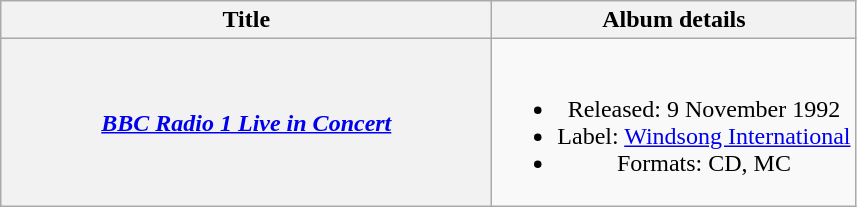<table class="wikitable plainrowheaders" style="text-align:center;">
<tr>
<th style="width:20em;">Title</th>
<th>Album details</th>
</tr>
<tr>
<th scope="row"><em><a href='#'>BBC Radio 1 Live in Concert</a></em></th>
<td><br><ul><li>Released: 9 November 1992</li><li>Label: <a href='#'>Windsong International</a></li><li>Formats: CD, MC</li></ul></td>
</tr>
</table>
